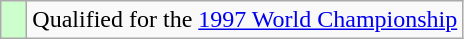<table class="wikitable">
<tr>
<td width=10px bgcolor=#ccffcc></td>
<td>Qualified for the <a href='#'>1997 World Championship</a></td>
</tr>
</table>
